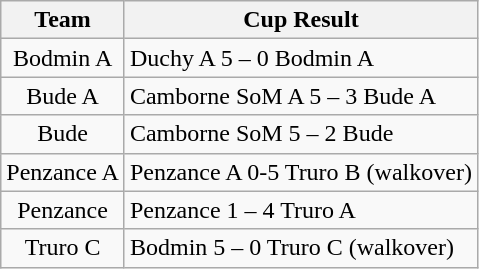<table class="wikitable">
<tr>
<th align=center>Team</th>
<th>Cup Result</th>
</tr>
<tr>
<td align=center>Bodmin A</td>
<td>Duchy A 5 – 0 Bodmin A</td>
</tr>
<tr>
<td align=center>Bude A</td>
<td>Camborne SoM A 5 – 3 Bude A</td>
</tr>
<tr>
<td align=center>Bude</td>
<td>Camborne SoM 5 – 2 Bude</td>
</tr>
<tr>
<td align=center>Penzance A</td>
<td>Penzance A 0-5 Truro B (walkover)</td>
</tr>
<tr>
<td align=center>Penzance</td>
<td>Penzance 1 – 4 Truro A</td>
</tr>
<tr>
<td align=center>Truro C</td>
<td>Bodmin 5 – 0 Truro C (walkover)</td>
</tr>
</table>
